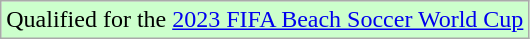<table class="wikitable">
<tr bgcolor="#ccffcc">
<td>Qualified for the <a href='#'>2023 FIFA Beach Soccer World Cup</a></td>
</tr>
</table>
